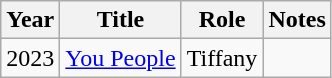<table class="wikitable">
<tr>
<th>Year</th>
<th>Title</th>
<th>Role</th>
<th>Notes</th>
</tr>
<tr>
<td>2023</td>
<td><a href='#'>You People</a></td>
<td>Tiffany</td>
<td></td>
</tr>
</table>
